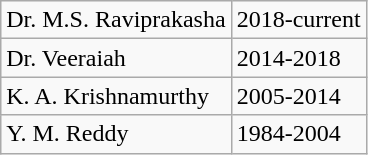<table class="wikitable">
<tr>
<td>Dr. M.S. Raviprakasha</td>
<td>2018-current</td>
</tr>
<tr>
<td>Dr. Veeraiah</td>
<td>2014-2018</td>
</tr>
<tr>
<td>K. A. Krishnamurthy</td>
<td>2005-2014</td>
</tr>
<tr>
<td>Y. M. Reddy</td>
<td>1984-2004</td>
</tr>
</table>
